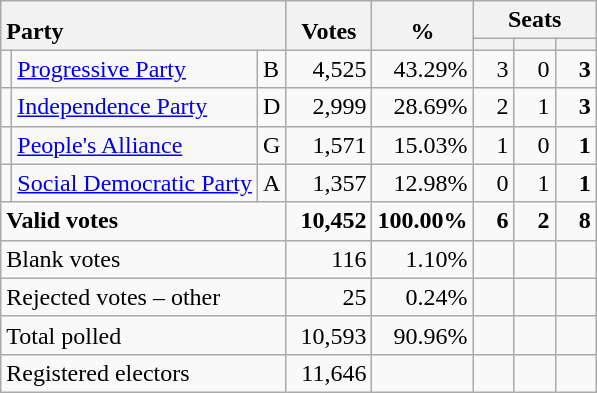<table class="wikitable" border="1" style="text-align:right;">
<tr>
<th style="text-align:left;" valign=bottom rowspan=2 colspan=3>Party</th>
<th align=center valign=bottom rowspan=2 width="50">Votes</th>
<th align=center valign=bottom rowspan=2 width="50">%</th>
<th colspan=3>Seats</th>
</tr>
<tr>
<th align=center valign=bottom width="20"><small></small></th>
<th align=center valign=bottom width="20"><small><a href='#'></a></small></th>
<th align=center valign=bottom width="20"><small></small></th>
</tr>
<tr>
<td></td>
<td align=left><a href='#'>Progressive Party</a></td>
<td align=left>B</td>
<td>4,525</td>
<td>43.29%</td>
<td>3</td>
<td>0</td>
<td><strong>3</strong></td>
</tr>
<tr>
<td></td>
<td align=left><a href='#'>Independence Party</a></td>
<td align=left>D</td>
<td>2,999</td>
<td>28.69%</td>
<td>2</td>
<td>1</td>
<td><strong>3</strong></td>
</tr>
<tr>
<td></td>
<td align=left><a href='#'>People's Alliance</a></td>
<td align=left>G</td>
<td>1,571</td>
<td>15.03%</td>
<td>1</td>
<td>0</td>
<td><strong>1</strong></td>
</tr>
<tr>
<td></td>
<td align=left><a href='#'>Social Democratic Party</a></td>
<td align=left>A</td>
<td>1,357</td>
<td>12.98%</td>
<td>0</td>
<td>1</td>
<td><strong>1</strong></td>
</tr>
<tr style="font-weight:bold">
<td align=left colspan=3>Valid votes</td>
<td>10,452</td>
<td>100.00%</td>
<td>6</td>
<td>2</td>
<td>8</td>
</tr>
<tr>
<td align=left colspan=3>Blank votes</td>
<td>116</td>
<td>1.10%</td>
<td></td>
<td></td>
<td></td>
</tr>
<tr>
<td align=left colspan=3>Rejected votes – other</td>
<td>25</td>
<td>0.24%</td>
<td></td>
<td></td>
<td></td>
</tr>
<tr>
<td align=left colspan=3>Total polled</td>
<td>10,593</td>
<td>90.96%</td>
<td></td>
<td></td>
<td></td>
</tr>
<tr>
<td align=left colspan=3>Registered electors</td>
<td>11,646</td>
<td></td>
<td></td>
<td></td>
<td></td>
</tr>
</table>
